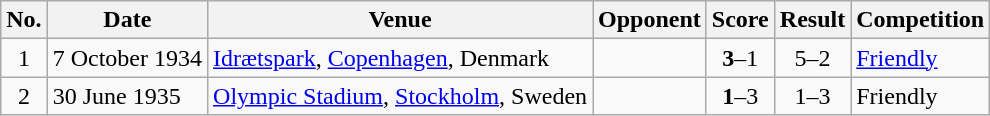<table class="wikitable plainrowheaders">
<tr>
<th>No.</th>
<th>Date</th>
<th>Venue</th>
<th>Opponent</th>
<th>Score</th>
<th>Result</th>
<th>Competition</th>
</tr>
<tr>
<td align="center">1</td>
<td>7 October 1934</td>
<td><a href='#'>Idrætspark</a>, <a href='#'>Copenhagen</a>, Denmark</td>
<td></td>
<td align="center"><strong>3</strong>–1</td>
<td align="center">5–2</td>
<td><a href='#'>Friendly</a></td>
</tr>
<tr>
<td align="center">2</td>
<td>30 June 1935</td>
<td><a href='#'>Olympic Stadium</a>, <a href='#'>Stockholm</a>, Sweden</td>
<td></td>
<td align="center"><strong>1</strong>–3</td>
<td align="center">1–3</td>
<td>Friendly</td>
</tr>
</table>
